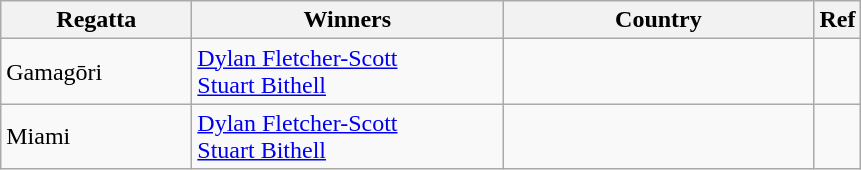<table class="wikitable">
<tr>
<th width=120>Regatta</th>
<th width=200px>Winners</th>
<th width=200px>Country</th>
<th>Ref</th>
</tr>
<tr>
<td>Gamagōri</td>
<td><a href='#'>Dylan Fletcher-Scott</a><br><a href='#'>Stuart Bithell</a></td>
<td></td>
<td></td>
</tr>
<tr>
<td>Miami</td>
<td><a href='#'>Dylan Fletcher-Scott</a><br><a href='#'>Stuart Bithell</a></td>
<td></td>
<td></td>
</tr>
</table>
